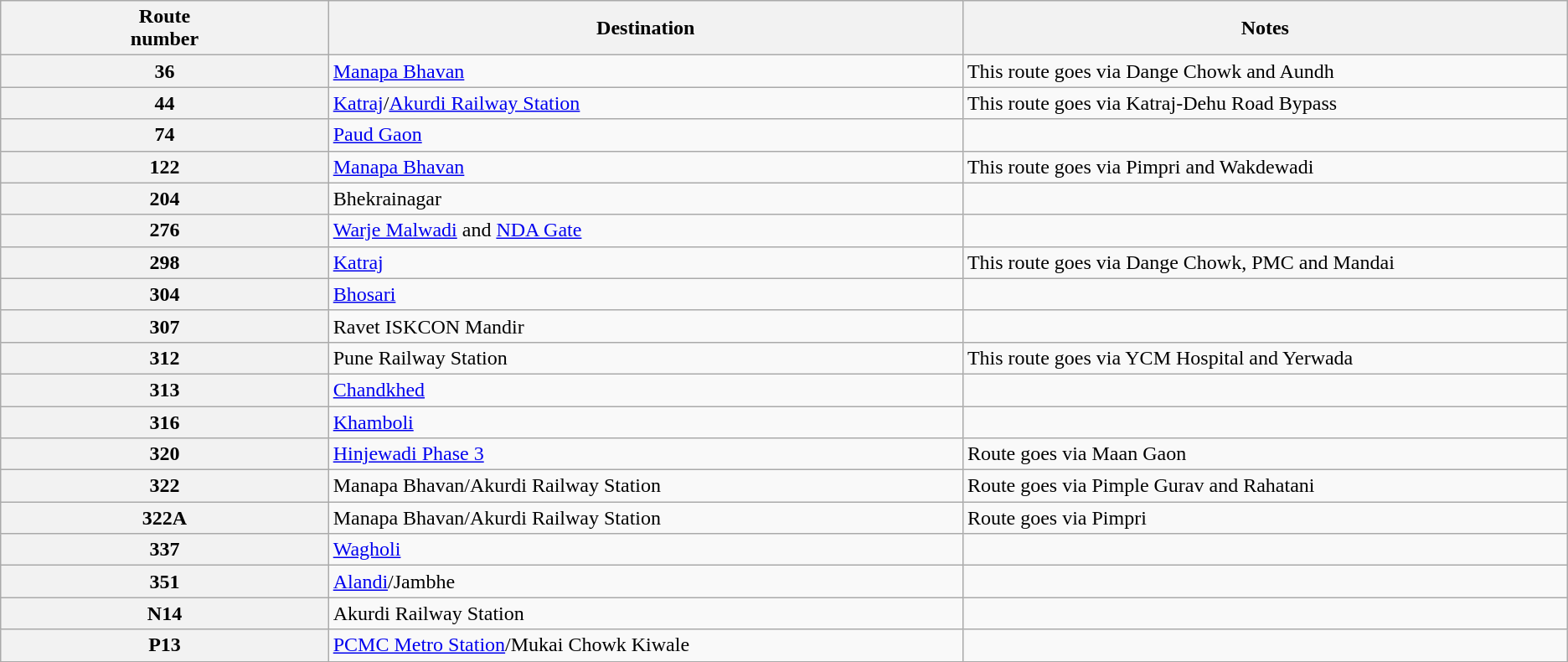<table class="wikitable sortable">
<tr>
<th style="width:1%;">Route<br>number</th>
<th style="width:2%;">Destination</th>
<th style="width:2%;">Notes</th>
</tr>
<tr>
<th>36</th>
<td><a href='#'>Manapa Bhavan</a></td>
<td>This route goes via Dange Chowk and Aundh</td>
</tr>
<tr>
<th>44</th>
<td><a href='#'>Katraj</a>/<a href='#'>Akurdi Railway Station</a></td>
<td>This route goes via Katraj-Dehu Road Bypass</td>
</tr>
<tr>
<th>74</th>
<td><a href='#'>Paud Gaon</a></td>
<td></td>
</tr>
<tr>
<th>122</th>
<td><a href='#'>Manapa Bhavan</a></td>
<td>This route goes via Pimpri and Wakdewadi</td>
</tr>
<tr>
<th>204</th>
<td>Bhekrainagar</td>
<td></td>
</tr>
<tr>
<th>276</th>
<td><a href='#'>Warje Malwadi</a> and <a href='#'>NDA Gate</a></td>
<td></td>
</tr>
<tr>
<th>298</th>
<td><a href='#'>Katraj</a></td>
<td>This route goes via Dange Chowk, PMC and Mandai</td>
</tr>
<tr>
<th>304</th>
<td><a href='#'>Bhosari</a></td>
<td></td>
</tr>
<tr>
<th>307</th>
<td>Ravet ISKCON Mandir</td>
<td></td>
</tr>
<tr>
<th>312</th>
<td>Pune Railway Station</td>
<td>This route goes via YCM Hospital and Yerwada</td>
</tr>
<tr>
<th>313</th>
<td><a href='#'>Chandkhed</a></td>
<td></td>
</tr>
<tr>
<th>316</th>
<td><a href='#'>Khamboli</a></td>
<td></td>
</tr>
<tr>
<th>320</th>
<td><a href='#'>Hinjewadi Phase 3</a></td>
<td>Route goes via Maan Gaon</td>
</tr>
<tr>
<th>322</th>
<td>Manapa Bhavan/Akurdi Railway Station</td>
<td>Route goes via Pimple Gurav and Rahatani</td>
</tr>
<tr>
<th>322A</th>
<td>Manapa Bhavan/Akurdi Railway Station</td>
<td>Route goes via Pimpri</td>
</tr>
<tr>
<th>337</th>
<td><a href='#'>Wagholi</a></td>
<td></td>
</tr>
<tr>
<th>351</th>
<td><a href='#'>Alandi</a>/Jambhe</td>
<td></td>
</tr>
<tr>
<th>N14</th>
<td>Akurdi Railway Station</td>
<td></td>
</tr>
<tr>
<th>P13</th>
<td><a href='#'>PCMC Metro Station</a>/Mukai Chowk Kiwale</td>
<td></td>
</tr>
<tr>
</tr>
</table>
